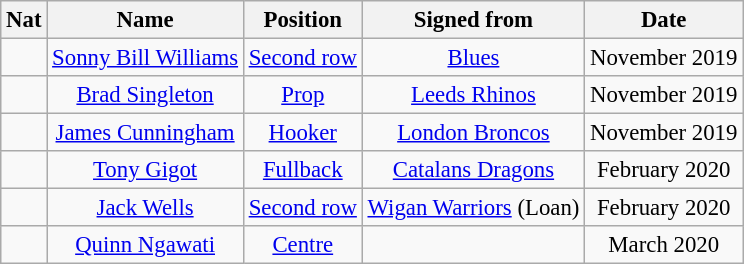<table class="wikitable sortable"  style="font-size:95%; text-align:center;">
<tr>
<th>Nat</th>
<th>Name</th>
<th>Position</th>
<th>Signed from</th>
<th>Date</th>
</tr>
<tr>
<td></td>
<td><a href='#'>Sonny Bill Williams</a></td>
<td><a href='#'>Second row</a></td>
<td><a href='#'>Blues</a></td>
<td>November 2019</td>
</tr>
<tr>
<td></td>
<td><a href='#'>Brad Singleton</a></td>
<td><a href='#'>Prop</a></td>
<td> <a href='#'>Leeds Rhinos</a></td>
<td>November 2019</td>
</tr>
<tr>
<td></td>
<td><a href='#'>James Cunningham</a></td>
<td><a href='#'>Hooker</a></td>
<td> <a href='#'>London Broncos</a></td>
<td>November 2019</td>
</tr>
<tr>
<td></td>
<td><a href='#'>Tony Gigot</a></td>
<td><a href='#'>Fullback</a></td>
<td> <a href='#'>Catalans Dragons</a></td>
<td>February 2020</td>
</tr>
<tr>
<td></td>
<td><a href='#'>Jack Wells</a></td>
<td><a href='#'>Second row</a></td>
<td> <a href='#'>Wigan Warriors</a> (Loan)</td>
<td>February 2020</td>
</tr>
<tr>
<td></td>
<td><a href='#'>Quinn Ngawati</a></td>
<td><a href='#'>Centre</a></td>
<td></td>
<td>March 2020</td>
</tr>
</table>
